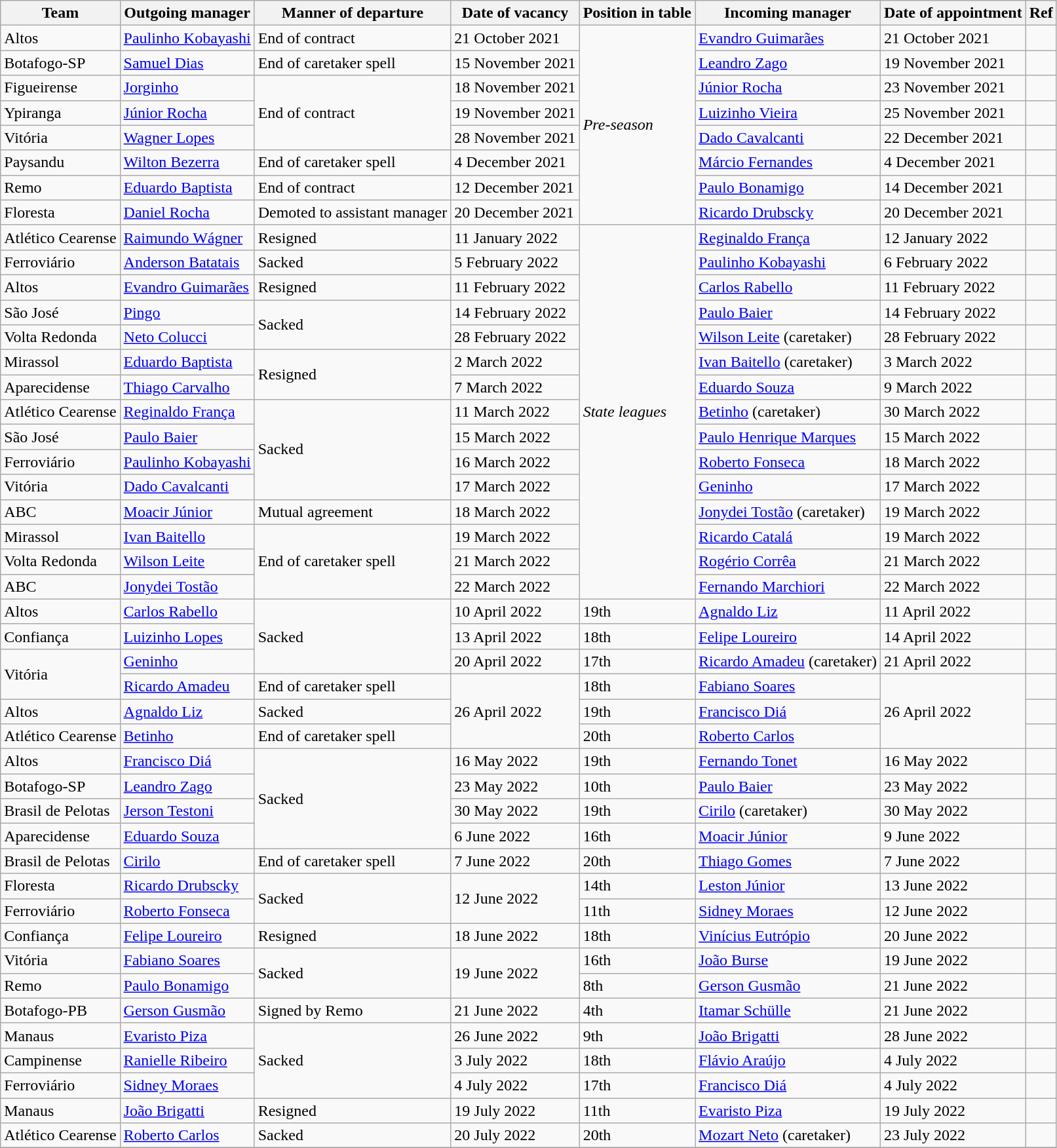<table class="wikitable sortable">
<tr>
<th>Team</th>
<th>Outgoing manager</th>
<th>Manner of departure</th>
<th>Date of vacancy</th>
<th>Position in table</th>
<th>Incoming manager</th>
<th>Date of appointment</th>
<th>Ref</th>
</tr>
<tr>
<td>Altos</td>
<td> <a href='#'>Paulinho Kobayashi</a></td>
<td>End of contract</td>
<td>21 October 2021</td>
<td rowspan=8><em>Pre-season</em></td>
<td> <a href='#'>Evandro Guimarães</a></td>
<td>21 October 2021</td>
<td></td>
</tr>
<tr>
<td>Botafogo-SP</td>
<td> <a href='#'>Samuel Dias</a></td>
<td>End of caretaker spell</td>
<td>15 November 2021</td>
<td> <a href='#'>Leandro Zago</a></td>
<td>19 November 2021</td>
<td></td>
</tr>
<tr>
<td>Figueirense</td>
<td> <a href='#'>Jorginho</a></td>
<td rowspan=3>End of contract</td>
<td>18 November 2021</td>
<td> <a href='#'>Júnior Rocha</a></td>
<td>23 November 2021</td>
<td></td>
</tr>
<tr>
<td>Ypiranga</td>
<td> <a href='#'>Júnior Rocha</a></td>
<td>19 November 2021</td>
<td> <a href='#'>Luizinho Vieira</a></td>
<td>25 November 2021</td>
<td></td>
</tr>
<tr>
<td>Vitória</td>
<td> <a href='#'>Wagner Lopes</a></td>
<td>28 November 2021</td>
<td> <a href='#'>Dado Cavalcanti</a></td>
<td>22 December 2021</td>
<td></td>
</tr>
<tr>
<td>Paysandu</td>
<td> <a href='#'>Wilton Bezerra</a></td>
<td>End of caretaker spell</td>
<td>4 December 2021</td>
<td> <a href='#'>Márcio Fernandes</a></td>
<td>4 December 2021</td>
<td></td>
</tr>
<tr>
<td>Remo</td>
<td> <a href='#'>Eduardo Baptista</a></td>
<td>End of contract</td>
<td>12 December 2021</td>
<td> <a href='#'>Paulo Bonamigo</a></td>
<td>14 December 2021</td>
<td></td>
</tr>
<tr>
<td>Floresta</td>
<td> <a href='#'>Daniel Rocha</a></td>
<td>Demoted to assistant manager</td>
<td>20 December 2021</td>
<td> <a href='#'>Ricardo Drubscky</a></td>
<td>20 December 2021</td>
<td></td>
</tr>
<tr>
<td>Atlético Cearense</td>
<td> <a href='#'>Raimundo Wágner</a></td>
<td>Resigned</td>
<td>11 January 2022</td>
<td rowspan=15><em>State leagues</em></td>
<td> <a href='#'>Reginaldo França</a></td>
<td>12 January 2022</td>
<td></td>
</tr>
<tr>
<td>Ferroviário</td>
<td> <a href='#'>Anderson Batatais</a></td>
<td>Sacked</td>
<td>5 February 2022</td>
<td> <a href='#'>Paulinho Kobayashi</a></td>
<td>6 February 2022</td>
<td></td>
</tr>
<tr>
<td>Altos</td>
<td> <a href='#'>Evandro Guimarães</a></td>
<td>Resigned</td>
<td>11 February 2022</td>
<td> <a href='#'>Carlos Rabello</a></td>
<td>11 February 2022</td>
<td></td>
</tr>
<tr>
<td>São José</td>
<td> <a href='#'>Pingo</a></td>
<td rowspan=2>Sacked</td>
<td>14 February 2022</td>
<td> <a href='#'>Paulo Baier</a></td>
<td>14 February 2022</td>
<td></td>
</tr>
<tr>
<td>Volta Redonda</td>
<td> <a href='#'>Neto Colucci</a></td>
<td>28 February 2022</td>
<td> <a href='#'>Wilson Leite</a> (caretaker)</td>
<td>28 February 2022</td>
<td></td>
</tr>
<tr>
<td>Mirassol</td>
<td> <a href='#'>Eduardo Baptista</a></td>
<td rowspan=2>Resigned</td>
<td>2 March 2022</td>
<td> <a href='#'>Ivan Baitello</a> (caretaker)</td>
<td>3 March 2022</td>
<td></td>
</tr>
<tr>
<td>Aparecidense</td>
<td> <a href='#'>Thiago Carvalho</a></td>
<td>7 March 2022</td>
<td> <a href='#'>Eduardo Souza</a></td>
<td>9 March 2022</td>
<td></td>
</tr>
<tr>
<td>Atlético Cearense</td>
<td> <a href='#'>Reginaldo França</a></td>
<td rowspan=4>Sacked</td>
<td>11 March 2022</td>
<td> <a href='#'>Betinho</a> (caretaker)</td>
<td>30 March 2022</td>
<td></td>
</tr>
<tr>
<td>São José</td>
<td> <a href='#'>Paulo Baier</a></td>
<td>15 March 2022</td>
<td> <a href='#'>Paulo Henrique Marques</a></td>
<td>15 March 2022</td>
<td></td>
</tr>
<tr>
<td>Ferroviário</td>
<td> <a href='#'>Paulinho Kobayashi</a></td>
<td>16 March 2022</td>
<td> <a href='#'>Roberto Fonseca</a></td>
<td>18 March 2022</td>
<td></td>
</tr>
<tr>
<td>Vitória</td>
<td> <a href='#'>Dado Cavalcanti</a></td>
<td>17 March 2022</td>
<td> <a href='#'>Geninho</a></td>
<td>17 March 2022</td>
<td></td>
</tr>
<tr>
<td>ABC</td>
<td> <a href='#'>Moacir Júnior</a></td>
<td>Mutual agreement</td>
<td>18 March 2022</td>
<td> <a href='#'>Jonydei Tostão</a> (caretaker)</td>
<td>19 March 2022</td>
<td></td>
</tr>
<tr>
<td>Mirassol</td>
<td> <a href='#'>Ivan Baitello</a></td>
<td rowspan=3>End of caretaker spell</td>
<td>19 March 2022</td>
<td> <a href='#'>Ricardo Catalá</a></td>
<td>19 March 2022</td>
<td></td>
</tr>
<tr>
<td>Volta Redonda</td>
<td> <a href='#'>Wilson Leite</a></td>
<td>21 March 2022</td>
<td> <a href='#'>Rogério Corrêa</a></td>
<td>21 March 2022</td>
<td></td>
</tr>
<tr>
<td>ABC</td>
<td> <a href='#'>Jonydei Tostão</a></td>
<td>22 March 2022</td>
<td> <a href='#'>Fernando Marchiori</a></td>
<td>22 March 2022</td>
<td></td>
</tr>
<tr>
<td>Altos</td>
<td> <a href='#'>Carlos Rabello</a></td>
<td rowspan=3>Sacked</td>
<td>10 April 2022</td>
<td>19th</td>
<td> <a href='#'>Agnaldo Liz</a></td>
<td>11 April 2022</td>
<td></td>
</tr>
<tr>
<td>Confiança</td>
<td> <a href='#'>Luizinho Lopes</a></td>
<td>13 April 2022</td>
<td>18th</td>
<td> <a href='#'>Felipe Loureiro</a></td>
<td>14 April 2022</td>
<td></td>
</tr>
<tr>
<td rowspan=2>Vitória</td>
<td> <a href='#'>Geninho</a></td>
<td>20 April 2022</td>
<td>17th</td>
<td> <a href='#'>Ricardo Amadeu</a> (caretaker)</td>
<td>21 April 2022</td>
<td></td>
</tr>
<tr>
<td> <a href='#'>Ricardo Amadeu</a></td>
<td>End of caretaker spell</td>
<td rowspan=3>26 April 2022</td>
<td>18th</td>
<td> <a href='#'>Fabiano Soares</a></td>
<td rowspan=3>26 April 2022</td>
<td></td>
</tr>
<tr>
<td>Altos</td>
<td> <a href='#'>Agnaldo Liz</a></td>
<td>Sacked</td>
<td>19th</td>
<td> <a href='#'>Francisco Diá</a></td>
<td></td>
</tr>
<tr>
<td>Atlético Cearense</td>
<td> <a href='#'>Betinho</a></td>
<td>End of caretaker spell</td>
<td>20th</td>
<td> <a href='#'>Roberto Carlos</a></td>
<td></td>
</tr>
<tr>
<td>Altos</td>
<td> <a href='#'>Francisco Diá</a></td>
<td rowspan=4>Sacked</td>
<td>16 May 2022</td>
<td>19th</td>
<td> <a href='#'>Fernando Tonet</a></td>
<td>16 May 2022</td>
<td></td>
</tr>
<tr>
<td>Botafogo-SP</td>
<td> <a href='#'>Leandro Zago</a></td>
<td>23 May 2022</td>
<td>10th</td>
<td> <a href='#'>Paulo Baier</a></td>
<td>23 May 2022</td>
<td></td>
</tr>
<tr>
<td>Brasil de Pelotas</td>
<td> <a href='#'>Jerson Testoni</a></td>
<td>30 May 2022</td>
<td>19th</td>
<td> <a href='#'>Cirilo</a> (caretaker)</td>
<td>30 May 2022</td>
<td></td>
</tr>
<tr>
<td>Aparecidense</td>
<td> <a href='#'>Eduardo Souza</a></td>
<td>6 June 2022</td>
<td>16th</td>
<td> <a href='#'>Moacir Júnior</a></td>
<td>9 June 2022</td>
<td></td>
</tr>
<tr>
<td>Brasil de Pelotas</td>
<td> <a href='#'>Cirilo</a></td>
<td>End of caretaker spell</td>
<td>7 June 2022</td>
<td>20th</td>
<td> <a href='#'>Thiago Gomes</a></td>
<td>7 June 2022</td>
<td></td>
</tr>
<tr>
<td>Floresta</td>
<td> <a href='#'>Ricardo Drubscky</a></td>
<td rowspan=2>Sacked</td>
<td rowspan=2>12 June 2022</td>
<td>14th</td>
<td> <a href='#'>Leston Júnior</a></td>
<td>13 June 2022</td>
<td></td>
</tr>
<tr>
<td>Ferroviário</td>
<td> <a href='#'>Roberto Fonseca</a></td>
<td>11th</td>
<td> <a href='#'>Sidney Moraes</a></td>
<td>12 June 2022</td>
<td></td>
</tr>
<tr>
<td>Confiança</td>
<td> <a href='#'>Felipe Loureiro</a></td>
<td>Resigned</td>
<td>18 June 2022</td>
<td>18th</td>
<td> <a href='#'>Vinícius Eutrópio</a></td>
<td>20 June 2022</td>
<td></td>
</tr>
<tr>
<td>Vitória</td>
<td> <a href='#'>Fabiano Soares</a></td>
<td rowspan=2>Sacked</td>
<td rowspan=2>19 June 2022</td>
<td>16th</td>
<td> <a href='#'>João Burse</a></td>
<td>19 June 2022</td>
<td></td>
</tr>
<tr>
<td>Remo</td>
<td> <a href='#'>Paulo Bonamigo</a></td>
<td>8th</td>
<td> <a href='#'>Gerson Gusmão</a></td>
<td>21 June 2022</td>
<td></td>
</tr>
<tr>
<td>Botafogo-PB</td>
<td> <a href='#'>Gerson Gusmão</a></td>
<td>Signed by Remo</td>
<td>21 June 2022</td>
<td>4th</td>
<td> <a href='#'>Itamar Schülle</a></td>
<td>21 June 2022</td>
<td></td>
</tr>
<tr>
<td>Manaus</td>
<td> <a href='#'>Evaristo Piza</a></td>
<td rowspan=3>Sacked</td>
<td>26 June 2022</td>
<td>9th</td>
<td> <a href='#'>João Brigatti</a></td>
<td>28 June 2022</td>
<td></td>
</tr>
<tr>
<td>Campinense</td>
<td> <a href='#'>Ranielle Ribeiro</a></td>
<td>3 July 2022</td>
<td>18th</td>
<td> <a href='#'>Flávio Araújo</a></td>
<td>4 July 2022</td>
<td></td>
</tr>
<tr>
<td>Ferroviário</td>
<td> <a href='#'>Sidney Moraes</a></td>
<td>4 July 2022</td>
<td>17th</td>
<td> <a href='#'>Francisco Diá</a></td>
<td>4 July 2022</td>
<td></td>
</tr>
<tr>
<td>Manaus</td>
<td> <a href='#'>João Brigatti</a></td>
<td>Resigned</td>
<td>19 July 2022</td>
<td>11th</td>
<td> <a href='#'>Evaristo Piza</a></td>
<td>19 July 2022</td>
<td></td>
</tr>
<tr>
<td>Atlético Cearense</td>
<td> <a href='#'>Roberto Carlos</a></td>
<td>Sacked</td>
<td>20 July 2022</td>
<td>20th</td>
<td> <a href='#'>Mozart Neto</a> (caretaker)</td>
<td>23 July 2022</td>
<td></td>
</tr>
<tr>
</tr>
</table>
